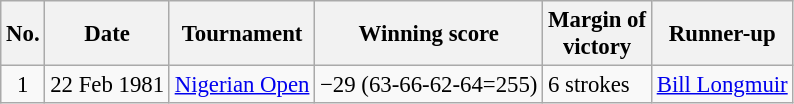<table class="wikitable" style="font-size:95%;">
<tr>
<th>No.</th>
<th>Date</th>
<th>Tournament</th>
<th>Winning score</th>
<th>Margin of<br>victory</th>
<th>Runner-up</th>
</tr>
<tr>
<td align=center>1</td>
<td align=right>22 Feb 1981</td>
<td><a href='#'>Nigerian Open</a></td>
<td>−29 (63-66-62-64=255)</td>
<td>6 strokes</td>
<td> <a href='#'>Bill Longmuir</a></td>
</tr>
</table>
